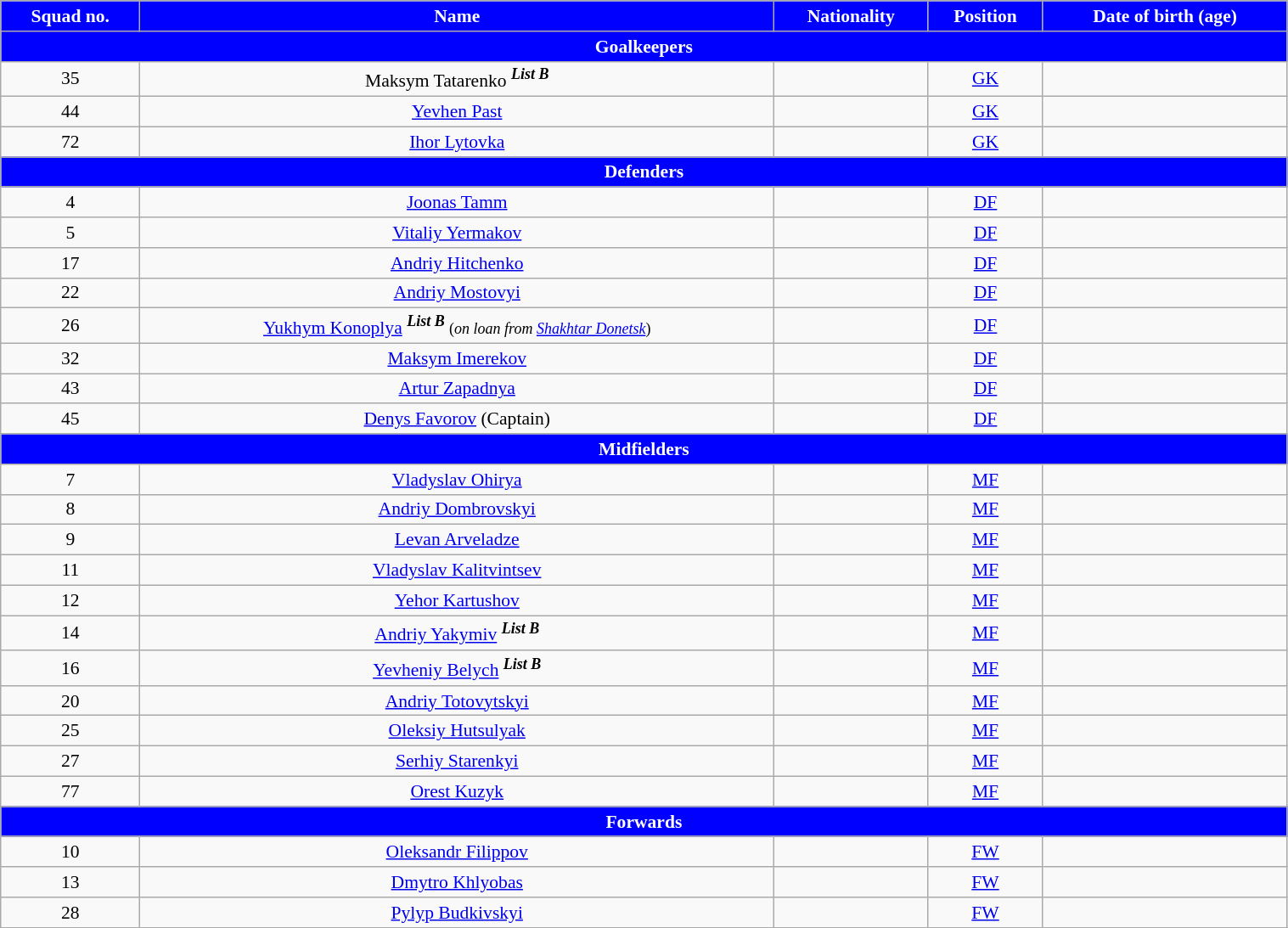<table class="wikitable" style="text-align:center; font-size:90%; width:80%">
<tr>
<th style="background:blue; color:white; text-align:center">Squad no.</th>
<th style="background:blue; color:white; text-align:center">Name</th>
<th style="background:blue; color:white; text-align:center">Nationality</th>
<th style="background:blue; color:white; text-align:center">Position</th>
<th style="background:blue; color:white; text-align:center">Date of birth (age)</th>
</tr>
<tr>
<th colspan="6" style="background:blue; color:white; text-align:center">Goalkeepers</th>
</tr>
<tr>
<td>35</td>
<td>Maksym Tatarenko <sup><strong><em>List B</em></strong></sup></td>
<td></td>
<td><a href='#'>GK</a></td>
<td></td>
</tr>
<tr>
<td>44</td>
<td><a href='#'>Yevhen Past</a></td>
<td></td>
<td><a href='#'>GK</a></td>
<td></td>
</tr>
<tr>
<td>72</td>
<td><a href='#'>Ihor Lytovka</a></td>
<td></td>
<td><a href='#'>GK</a></td>
<td></td>
</tr>
<tr>
<th colspan="6" style="background:blue; color:white; text-align:center">Defenders</th>
</tr>
<tr>
<td>4</td>
<td><a href='#'>Joonas Tamm</a></td>
<td></td>
<td><a href='#'>DF</a></td>
<td></td>
</tr>
<tr>
<td>5</td>
<td><a href='#'>Vitaliy Yermakov</a></td>
<td></td>
<td><a href='#'>DF</a></td>
<td></td>
</tr>
<tr>
<td>17</td>
<td><a href='#'>Andriy Hitchenko</a></td>
<td></td>
<td><a href='#'>DF</a></td>
<td></td>
</tr>
<tr>
<td>22</td>
<td><a href='#'>Andriy Mostovyi</a></td>
<td></td>
<td><a href='#'>DF</a></td>
<td></td>
</tr>
<tr>
<td>26</td>
<td><a href='#'>Yukhym Konoplya</a> <sup><strong><em>List B</em></strong></sup> <small>(<em>on loan from <a href='#'>Shakhtar Donetsk</a></em>)</small></td>
<td></td>
<td><a href='#'>DF</a></td>
<td></td>
</tr>
<tr>
<td>32</td>
<td><a href='#'>Maksym Imerekov</a></td>
<td></td>
<td><a href='#'>DF</a></td>
<td></td>
</tr>
<tr>
<td>43</td>
<td><a href='#'>Artur Zapadnya</a></td>
<td></td>
<td><a href='#'>DF</a></td>
<td></td>
</tr>
<tr>
<td>45</td>
<td><a href='#'>Denys Favorov</a> (Captain)</td>
<td></td>
<td><a href='#'>DF</a></td>
<td></td>
</tr>
<tr>
<th colspan="6" style="background:blue; color:white; text-align:center">Midfielders</th>
</tr>
<tr>
<td>7</td>
<td><a href='#'>Vladyslav Ohirya</a></td>
<td></td>
<td><a href='#'>MF</a></td>
<td></td>
</tr>
<tr>
<td>8</td>
<td><a href='#'>Andriy Dombrovskyi</a></td>
<td></td>
<td><a href='#'>MF</a></td>
<td></td>
</tr>
<tr>
<td>9</td>
<td><a href='#'>Levan Arveladze</a></td>
<td></td>
<td><a href='#'>MF</a></td>
<td></td>
</tr>
<tr>
<td>11</td>
<td><a href='#'>Vladyslav Kalitvintsev</a></td>
<td></td>
<td><a href='#'>MF</a></td>
<td></td>
</tr>
<tr>
<td>12</td>
<td><a href='#'>Yehor Kartushov</a></td>
<td></td>
<td><a href='#'>MF</a></td>
<td></td>
</tr>
<tr>
<td>14</td>
<td><a href='#'>Andriy Yakymiv</a> <sup><strong><em>List B</em></strong></sup></td>
<td></td>
<td><a href='#'>MF</a></td>
<td></td>
</tr>
<tr>
<td>16</td>
<td><a href='#'>Yevheniy Belych</a> <sup><strong><em>List B</em></strong></sup></td>
<td></td>
<td><a href='#'>MF</a></td>
<td></td>
</tr>
<tr>
<td>20</td>
<td><a href='#'>Andriy Totovytskyi</a></td>
<td></td>
<td><a href='#'>MF</a></td>
<td></td>
</tr>
<tr>
<td>25</td>
<td><a href='#'>Oleksiy Hutsulyak</a></td>
<td></td>
<td><a href='#'>MF</a></td>
<td></td>
</tr>
<tr>
<td>27</td>
<td><a href='#'>Serhiy Starenkyi</a></td>
<td></td>
<td><a href='#'>MF</a></td>
<td></td>
</tr>
<tr>
<td>77</td>
<td><a href='#'>Orest Kuzyk</a></td>
<td></td>
<td><a href='#'>MF</a></td>
<td></td>
</tr>
<tr>
<th colspan="7" style="background:blue; color:white; text-align:center">Forwards</th>
</tr>
<tr>
<td>10</td>
<td><a href='#'>Oleksandr Filippov</a></td>
<td></td>
<td><a href='#'>FW</a></td>
<td></td>
</tr>
<tr>
<td>13</td>
<td><a href='#'>Dmytro Khlyobas</a></td>
<td></td>
<td><a href='#'>FW</a></td>
<td></td>
</tr>
<tr>
<td>28</td>
<td><a href='#'>Pylyp Budkivskyi</a></td>
<td></td>
<td><a href='#'>FW</a></td>
<td></td>
</tr>
<tr>
</tr>
</table>
